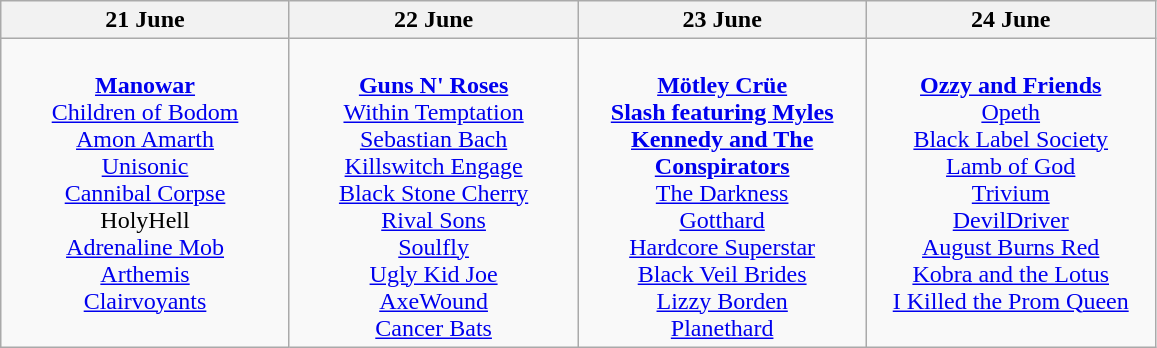<table class="wikitable">
<tr>
<th>21 June</th>
<th>22 June</th>
<th>23 June</th>
<th>24 June</th>
</tr>
<tr>
<td valign="top" align="center" width=185><br><strong><a href='#'>Manowar</a></strong>
<br><a href='#'>Children of Bodom</a>
<br><a href='#'>Amon Amarth</a>
<br><a href='#'>Unisonic</a>
<br><a href='#'>Cannibal Corpse</a>
<br>HolyHell
<br><a href='#'>Adrenaline Mob</a>
<br><a href='#'>Arthemis</a>
<br><a href='#'>Clairvoyants</a></td>
<td valign="top" align="center" width=185><br><strong><a href='#'>Guns N' Roses</a></strong>
<br><a href='#'>Within Temptation</a>
<br><a href='#'>Sebastian Bach</a>
<br><a href='#'>Killswitch Engage</a>
<br><a href='#'>Black Stone Cherry</a>
<br><a href='#'>Rival Sons</a>
<br><a href='#'>Soulfly</a>
<br><a href='#'>Ugly Kid Joe</a>
<br><a href='#'>AxeWound</a>
<br><a href='#'>Cancer Bats</a></td>
<td valign="top" align="center" width=185><br><strong><a href='#'>Mötley Crüe</a></strong>
<br><strong><a href='#'>Slash featuring Myles Kennedy and The Conspirators</a></strong>
<br><a href='#'>The Darkness</a>
<br><a href='#'>Gotthard</a>
<br><a href='#'>Hardcore Superstar</a>
<br><a href='#'>Black Veil Brides</a>
<br><a href='#'>Lizzy Borden</a>
<br><a href='#'>Planethard</a></td>
<td valign="top" align="center" width=185><br><strong><a href='#'>Ozzy and Friends</a></strong>
<br><a href='#'>Opeth</a>
<br><a href='#'>Black Label Society</a>
<br><a href='#'>Lamb of God</a>
<br><a href='#'>Trivium</a>
<br><a href='#'>DevilDriver</a>
<br><a href='#'>August Burns Red</a>
<br><a href='#'>Kobra and the Lotus</a>
<br><a href='#'>I Killed the Prom Queen</a></td>
</tr>
</table>
